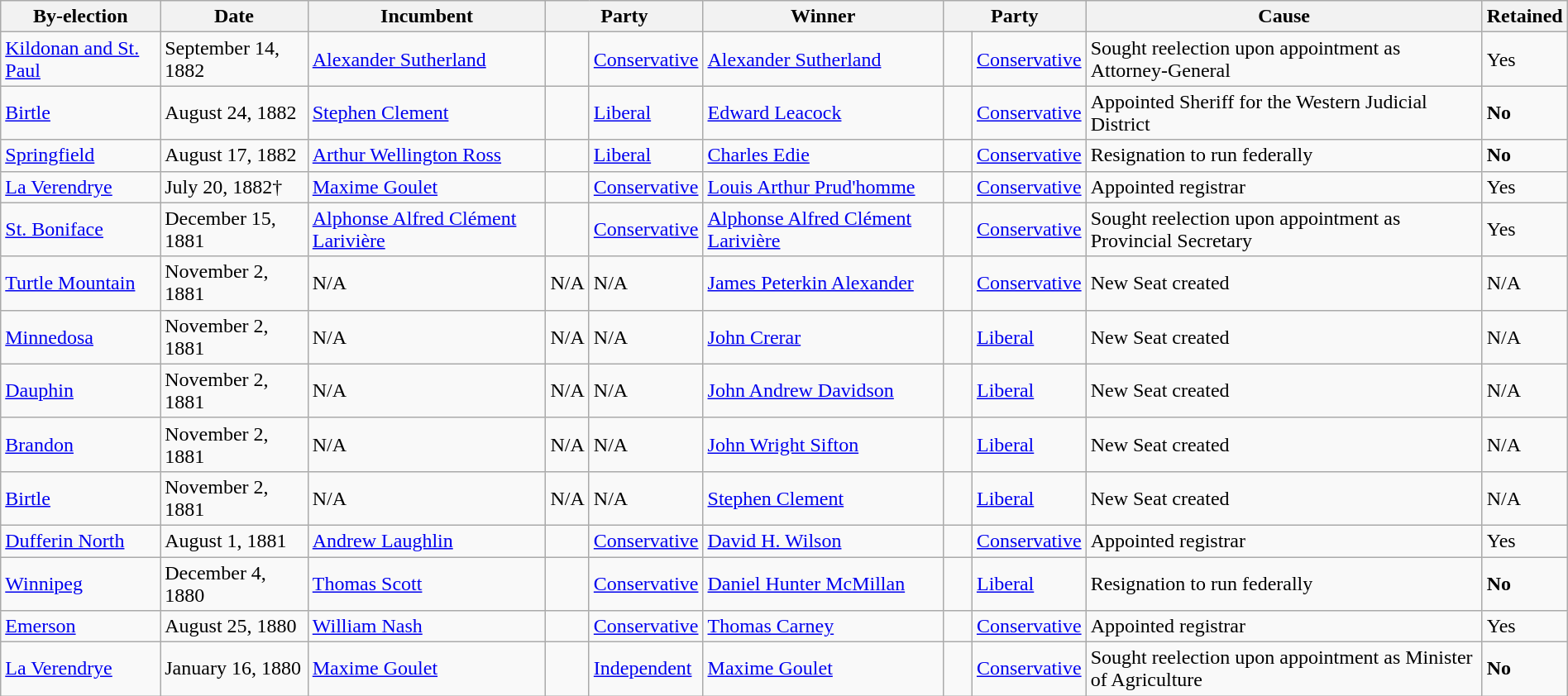<table class=wikitable style="width:100%">
<tr>
<th>By-election</th>
<th>Date</th>
<th>Incumbent</th>
<th colspan="2">Party</th>
<th>Winner</th>
<th colspan="2">Party</th>
<th>Cause</th>
<th>Retained</th>
</tr>
<tr>
<td><a href='#'>Kildonan and St. Paul</a></td>
<td>September 14, 1882</td>
<td><a href='#'>Alexander Sutherland</a></td>
<td>    </td>
<td><a href='#'>Conservative</a></td>
<td><a href='#'>Alexander Sutherland</a></td>
<td>    </td>
<td><a href='#'>Conservative</a></td>
<td>Sought reelection upon appointment as Attorney-General</td>
<td>Yes</td>
</tr>
<tr>
<td><a href='#'>Birtle</a></td>
<td>August 24, 1882</td>
<td><a href='#'>Stephen Clement</a></td>
<td>    </td>
<td><a href='#'>Liberal</a></td>
<td><a href='#'>Edward Leacock</a></td>
<td>    </td>
<td><a href='#'>Conservative</a></td>
<td>Appointed Sheriff for the Western Judicial District</td>
<td><strong>No</strong></td>
</tr>
<tr>
<td><a href='#'>Springfield</a></td>
<td>August 17, 1882</td>
<td><a href='#'>Arthur Wellington Ross</a></td>
<td>    </td>
<td><a href='#'>Liberal</a></td>
<td><a href='#'>Charles Edie</a></td>
<td>    </td>
<td><a href='#'>Conservative</a></td>
<td>Resignation to run federally</td>
<td><strong>No</strong></td>
</tr>
<tr>
<td><a href='#'>La Verendrye</a></td>
<td>July 20, 1882†</td>
<td><a href='#'>Maxime Goulet</a></td>
<td>    </td>
<td><a href='#'>Conservative</a></td>
<td><a href='#'>Louis Arthur Prud'homme</a></td>
<td>    </td>
<td><a href='#'>Conservative</a></td>
<td>Appointed registrar</td>
<td>Yes</td>
</tr>
<tr>
<td><a href='#'>St. Boniface</a></td>
<td>December 15, 1881</td>
<td><a href='#'>Alphonse Alfred Clément Larivière</a></td>
<td>    </td>
<td><a href='#'>Conservative</a></td>
<td><a href='#'>Alphonse Alfred Clément Larivière</a></td>
<td>    </td>
<td><a href='#'>Conservative</a></td>
<td>Sought reelection upon appointment as Provincial Secretary</td>
<td>Yes</td>
</tr>
<tr>
<td><a href='#'>Turtle Mountain</a></td>
<td>November 2, 1881</td>
<td>N/A</td>
<td>N/A</td>
<td>N/A</td>
<td><a href='#'>James Peterkin Alexander</a></td>
<td>    </td>
<td><a href='#'>Conservative</a></td>
<td>New Seat created</td>
<td>N/A</td>
</tr>
<tr>
<td><a href='#'>Minnedosa</a></td>
<td>November 2, 1881</td>
<td>N/A</td>
<td>N/A</td>
<td>N/A</td>
<td><a href='#'>John Crerar</a></td>
<td>    </td>
<td><a href='#'>Liberal</a></td>
<td>New Seat created</td>
<td>N/A</td>
</tr>
<tr>
<td><a href='#'>Dauphin</a></td>
<td>November 2, 1881</td>
<td>N/A</td>
<td>N/A</td>
<td>N/A</td>
<td><a href='#'>John Andrew Davidson</a></td>
<td>    </td>
<td><a href='#'>Liberal</a></td>
<td>New Seat created</td>
<td>N/A</td>
</tr>
<tr>
<td><a href='#'>Brandon</a></td>
<td>November 2, 1881</td>
<td>N/A</td>
<td>N/A</td>
<td>N/A</td>
<td><a href='#'>John Wright Sifton</a></td>
<td>    </td>
<td><a href='#'>Liberal</a></td>
<td>New Seat created</td>
<td>N/A</td>
</tr>
<tr>
<td><a href='#'>Birtle</a></td>
<td>November 2, 1881</td>
<td>N/A</td>
<td>N/A</td>
<td>N/A</td>
<td><a href='#'>Stephen Clement</a></td>
<td>    </td>
<td><a href='#'>Liberal</a></td>
<td>New Seat created</td>
<td>N/A</td>
</tr>
<tr>
<td><a href='#'>Dufferin North</a></td>
<td>August 1, 1881</td>
<td><a href='#'>Andrew Laughlin</a></td>
<td>    </td>
<td><a href='#'>Conservative</a></td>
<td><a href='#'>David H. Wilson</a></td>
<td>    </td>
<td><a href='#'>Conservative</a></td>
<td>Appointed registrar</td>
<td>Yes</td>
</tr>
<tr>
<td><a href='#'>Winnipeg</a></td>
<td>December 4, 1880</td>
<td><a href='#'>Thomas Scott</a></td>
<td>    </td>
<td><a href='#'>Conservative</a></td>
<td><a href='#'>Daniel Hunter McMillan</a></td>
<td>    </td>
<td><a href='#'>Liberal</a></td>
<td>Resignation to run federally</td>
<td><strong>No</strong></td>
</tr>
<tr>
<td><a href='#'>Emerson</a></td>
<td>August 25, 1880</td>
<td><a href='#'>William Nash</a></td>
<td>    </td>
<td><a href='#'>Conservative</a></td>
<td><a href='#'>Thomas Carney</a></td>
<td>    </td>
<td><a href='#'>Conservative</a></td>
<td>Appointed registrar</td>
<td>Yes</td>
</tr>
<tr>
<td><a href='#'>La Verendrye</a></td>
<td>January 16, 1880</td>
<td><a href='#'>Maxime Goulet</a></td>
<td>    </td>
<td><a href='#'>Independent</a></td>
<td><a href='#'>Maxime Goulet</a></td>
<td>    </td>
<td><a href='#'>Conservative</a></td>
<td>Sought reelection upon appointment as Minister of Agriculture</td>
<td><strong>No</strong></td>
</tr>
</table>
